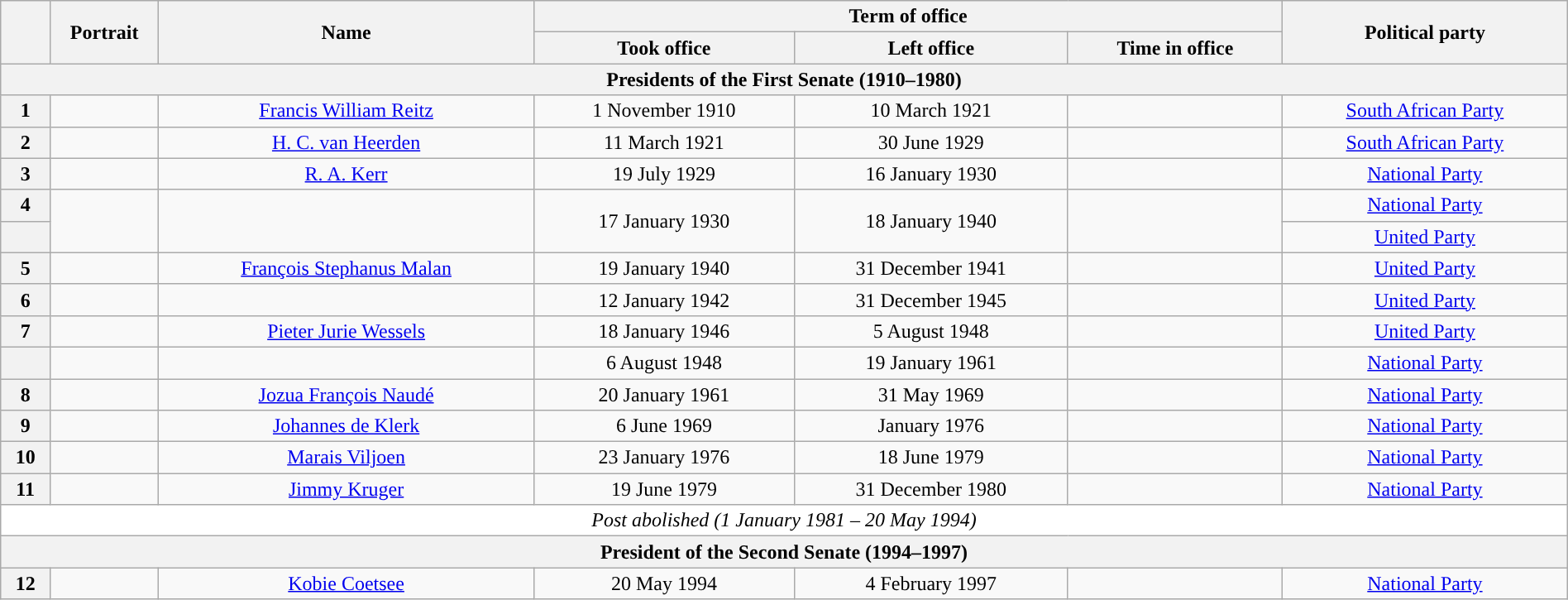<table class="wikitable" style="width:100%; text-align:center;">
<tr>
<th rowspan=2></th>
<th rowspan=2 style="width:80px;">Portrait</th>
<th rowspan=2>Name<br></th>
<th colspan=3>Term of office</th>
<th rowspan=2>Political party</th>
</tr>
<tr>
<th>Took office</th>
<th>Left office</th>
<th>Time in office</th>
</tr>
<tr>
<th colspan="8">Presidents of the First Senate (1910–1980)</th>
</tr>
<tr>
<th style="background:">1</th>
<td></td>
<td><a href='#'>Francis William Reitz</a><br></td>
<td>1 November 1910</td>
<td>10 March 1921</td>
<td></td>
<td><a href='#'>South African Party</a></td>
</tr>
<tr>
<th style="background:">2</th>
<td></td>
<td><a href='#'>H. C. van Heerden</a><br></td>
<td>11 March 1921</td>
<td>30 June 1929</td>
<td></td>
<td><a href='#'>South African Party</a></td>
</tr>
<tr>
<th style="background:">3</th>
<td></td>
<td><a href='#'>R. A. Kerr</a></td>
<td>19 July 1929</td>
<td>16 January 1930</td>
<td></td>
<td><a href='#'>National Party</a></td>
</tr>
<tr>
<th style="background:">4</th>
<td rowspan=2></td>
<td rowspan=2><br></td>
<td rowspan=2>17 January 1930</td>
<td rowspan=2>18 January 1940</td>
<td rowspan=2></td>
<td><a href='#'>National Party</a><br></td>
</tr>
<tr>
<th style="background:"></th>
<td><a href='#'>United Party</a><br></td>
</tr>
<tr>
<th style="background:">5</th>
<td></td>
<td><a href='#'>François Stephanus Malan</a><br></td>
<td>19 January 1940</td>
<td>31 December 1941<br></td>
<td></td>
<td><a href='#'>United Party</a></td>
</tr>
<tr>
<th style="background:">6</th>
<td></td>
<td><br></td>
<td>12 January 1942</td>
<td>31 December 1945</td>
<td></td>
<td><a href='#'>United Party</a></td>
</tr>
<tr>
<th style="background:">7</th>
<td></td>
<td><a href='#'>Pieter Jurie Wessels</a><br></td>
<td>18 January 1946</td>
<td>5 August 1948</td>
<td></td>
<td><a href='#'>United Party</a></td>
</tr>
<tr>
<th style="background:"></th>
<td></td>
<td><br></td>
<td>6 August 1948</td>
<td>19 January 1961</td>
<td></td>
<td><a href='#'>National Party</a></td>
</tr>
<tr>
<th style="background:">8</th>
<td></td>
<td><a href='#'>Jozua François Naudé</a><br></td>
<td>20 January 1961</td>
<td>31 May 1969<br></td>
<td></td>
<td><a href='#'>National Party</a></td>
</tr>
<tr>
<th style="background:">9</th>
<td></td>
<td><a href='#'>Johannes de Klerk</a><br></td>
<td>6 June 1969</td>
<td>January 1976</td>
<td></td>
<td><a href='#'>National Party</a></td>
</tr>
<tr>
<th style="background:">10</th>
<td></td>
<td><a href='#'>Marais Viljoen</a><br></td>
<td>23 January 1976</td>
<td>18 June 1979</td>
<td></td>
<td><a href='#'>National Party</a></td>
</tr>
<tr>
<th style="background:">11</th>
<td></td>
<td><a href='#'>Jimmy Kruger</a><br></td>
<td>19 June 1979</td>
<td>31 December 1980</td>
<td></td>
<td><a href='#'>National Party</a></td>
</tr>
<tr bgcolor=white>
<td colspan="8"><em>Post abolished (1 January 1981 – 20 May 1994)</em></td>
</tr>
<tr>
<th colspan="8">President of the Second Senate (1994–1997)</th>
</tr>
<tr>
<th style="background:">12</th>
<td></td>
<td><a href='#'>Kobie Coetsee</a><br></td>
<td>20 May 1994</td>
<td>4 February 1997</td>
<td></td>
<td><a href='#'>National Party</a></td>
</tr>
</table>
